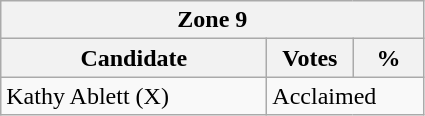<table class="wikitable">
<tr>
<th colspan="3">Zone 9</th>
</tr>
<tr>
<th style="width: 170px">Candidate</th>
<th style="width: 50px">Votes</th>
<th style="width: 40px">%</th>
</tr>
<tr>
<td>Kathy Ablett (X)</td>
<td colspan="2">Acclaimed</td>
</tr>
</table>
